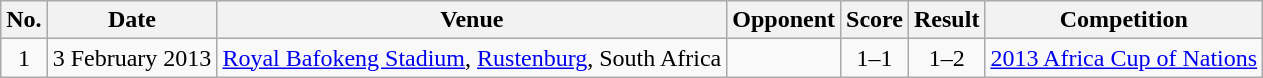<table class="wikitable sortable">
<tr>
<th scope="col">No.</th>
<th scope="col">Date</th>
<th scope="col">Venue</th>
<th scope="col">Opponent</th>
<th scope="col">Score</th>
<th scope="col">Result</th>
<th scope="col">Competition</th>
</tr>
<tr>
<td style="text-align:center">1</td>
<td>3 February 2013</td>
<td><a href='#'>Royal Bafokeng Stadium</a>, <a href='#'>Rustenburg</a>, South Africa</td>
<td></td>
<td style="text-align:center">1–1</td>
<td style="text-align:center">1–2</td>
<td><a href='#'>2013 Africa Cup of Nations</a></td>
</tr>
</table>
